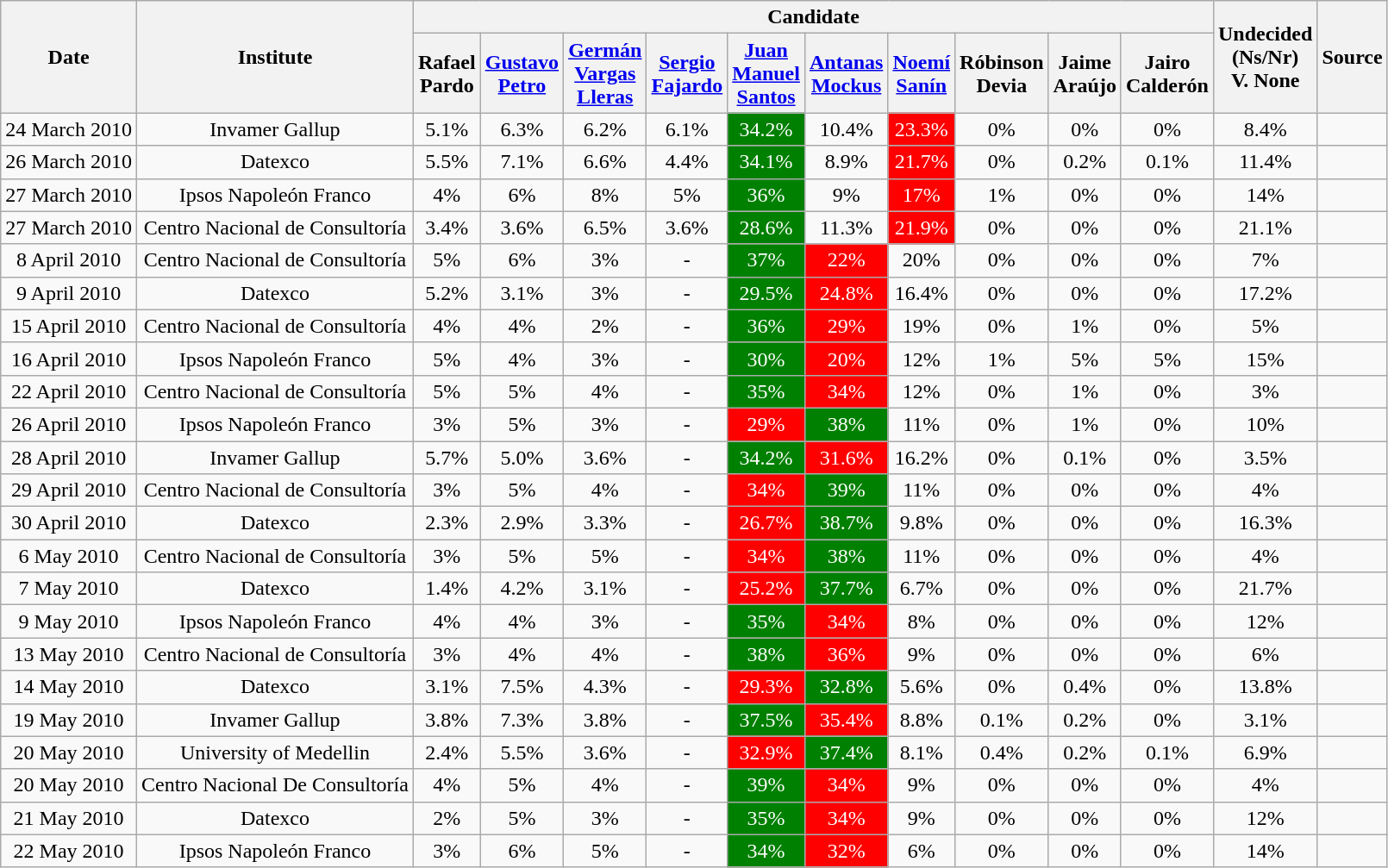<table class=wikitable style=text-align:center;>
<tr>
<th rowspan=2>Date</th>
<th rowspan=2>Institute</th>
<th colspan=10>Candidate</th>
<th rowspan=2>Undecided<br>(Ns/Nr)<br>V. None</th>
<th rowspan=2>Source</th>
</tr>
<tr>
<th width=30>Rafael Pardo</th>
<th width=30><a href='#'>Gustavo Petro</a></th>
<th width=30><a href='#'>Germán Vargas Lleras</a></th>
<th width=30><a href='#'>Sergio Fajardo</a></th>
<th width=30><a href='#'>Juan Manuel Santos</a></th>
<th width=30><a href='#'>Antanas Mockus</a></th>
<th width=30><a href='#'>Noemí Sanín</a></th>
<th width=30>Róbinson Devia</th>
<th width=30>Jaime Araújo</th>
<th width=30>Jairo Calderón</th>
</tr>
<tr>
<td>24 March 2010</td>
<td>Invamer Gallup</td>
<td>5.1%</td>
<td>6.3%</td>
<td>6.2%</td>
<td>6.1%</td>
<td style="background:green; color:white">34.2%</td>
<td>10.4%</td>
<td style="background:red; color:white">23.3%</td>
<td>0%</td>
<td>0%</td>
<td>0%</td>
<td>8.4%</td>
<td></td>
</tr>
<tr>
<td>26 March 2010</td>
<td>Datexco</td>
<td>5.5%</td>
<td>7.1%</td>
<td>6.6%</td>
<td>4.4%</td>
<td style="background:green; color:white">34.1%</td>
<td>8.9%</td>
<td style="background:red; color:white">21.7%</td>
<td>0%</td>
<td>0.2%</td>
<td>0.1%</td>
<td>11.4%</td>
<td></td>
</tr>
<tr>
<td>27 March 2010</td>
<td>Ipsos Napoleón Franco</td>
<td>4%</td>
<td>6%</td>
<td>8%</td>
<td>5%</td>
<td style="background:green; color:white">36%</td>
<td>9%</td>
<td style="background:red; color:white">17%</td>
<td>1%</td>
<td>0%</td>
<td>0%</td>
<td>14%</td>
<td></td>
</tr>
<tr>
<td>27 March 2010</td>
<td>Centro Nacional de Consultoría</td>
<td>3.4%</td>
<td>3.6%</td>
<td>6.5%</td>
<td>3.6%</td>
<td style="background:green; color:white">28.6%</td>
<td>11.3%</td>
<td style="background:red; color:white">21.9%</td>
<td>0%</td>
<td>0%</td>
<td>0%</td>
<td>21.1%</td>
<td></td>
</tr>
<tr>
<td>8 April 2010</td>
<td>Centro Nacional de Consultoría</td>
<td>5%</td>
<td>6%</td>
<td>3%</td>
<td>-</td>
<td style="background:green; color:white">37%</td>
<td style="background:red; color:white">22%</td>
<td>20%</td>
<td>0%</td>
<td>0%</td>
<td>0%</td>
<td>7%</td>
<td></td>
</tr>
<tr>
<td>9 April 2010</td>
<td>Datexco</td>
<td>5.2%</td>
<td>3.1%</td>
<td>3%</td>
<td>-</td>
<td style="background:green; color:white">29.5%</td>
<td style="background:red; color:white">24.8%</td>
<td>16.4%</td>
<td>0%</td>
<td>0%</td>
<td>0%</td>
<td>17.2%</td>
<td></td>
</tr>
<tr>
<td>15 April 2010</td>
<td>Centro Nacional de Consultoría</td>
<td>4%</td>
<td>4%</td>
<td>2%</td>
<td>-</td>
<td style="background:green; color:white">36%</td>
<td style="background:red; color:white">29%</td>
<td>19%</td>
<td>0%</td>
<td>1%</td>
<td>0%</td>
<td>5%</td>
<td></td>
</tr>
<tr>
<td>16 April 2010</td>
<td>Ipsos Napoleón Franco</td>
<td>5%</td>
<td>4%</td>
<td>3%</td>
<td>-</td>
<td style="background:green; color:white">30%</td>
<td style="background:red; color:white">20%</td>
<td>12%</td>
<td>1%</td>
<td>5%</td>
<td>5%</td>
<td>15%</td>
<td></td>
</tr>
<tr>
<td>22 April 2010</td>
<td>Centro Nacional de Consultoría</td>
<td>5%</td>
<td>5%</td>
<td>4%</td>
<td>-</td>
<td style="background:green; color:white">35%</td>
<td style="background:red; color:white">34%</td>
<td>12%</td>
<td>0%</td>
<td>1%</td>
<td>0%</td>
<td>3%</td>
<td></td>
</tr>
<tr>
<td>26 April 2010</td>
<td>Ipsos Napoleón Franco</td>
<td>3%</td>
<td>5%</td>
<td>3%</td>
<td>-</td>
<td style="background:red; color:white">29%</td>
<td style="background:green; color:white">38%</td>
<td>11%</td>
<td>0%</td>
<td>1%</td>
<td>0%</td>
<td>10%</td>
<td></td>
</tr>
<tr>
<td>28 April 2010</td>
<td>Invamer Gallup</td>
<td>5.7%</td>
<td>5.0%</td>
<td>3.6%</td>
<td>-</td>
<td style="background:green; color:white">34.2%</td>
<td style="background:red; color:white">31.6%</td>
<td>16.2%</td>
<td>0%</td>
<td>0.1%</td>
<td>0%</td>
<td>3.5%</td>
<td></td>
</tr>
<tr>
<td>29 April 2010</td>
<td>Centro Nacional de Consultoría</td>
<td>3%</td>
<td>5%</td>
<td>4%</td>
<td>-</td>
<td style="background:red; color:white">34%</td>
<td style="background:green; color:white">39%</td>
<td>11%</td>
<td>0%</td>
<td>0%</td>
<td>0%</td>
<td>4%</td>
<td></td>
</tr>
<tr>
<td>30 April 2010</td>
<td>Datexco</td>
<td>2.3%</td>
<td>2.9%</td>
<td>3.3%</td>
<td>-</td>
<td style="background:red; color:white">26.7%</td>
<td style="background:green; color:white">38.7%</td>
<td>9.8%</td>
<td>0%</td>
<td>0%</td>
<td>0%</td>
<td>16.3%</td>
<td></td>
</tr>
<tr>
<td>6 May 2010</td>
<td>Centro Nacional de Consultoría</td>
<td>3%</td>
<td>5%</td>
<td>5%</td>
<td>-</td>
<td style="background:red; color:white">34%</td>
<td style="background:green; color:white">38%</td>
<td>11%</td>
<td>0%</td>
<td>0%</td>
<td>0%</td>
<td>4%</td>
<td></td>
</tr>
<tr>
<td>7 May 2010</td>
<td>Datexco</td>
<td>1.4%</td>
<td>4.2%</td>
<td>3.1%</td>
<td>-</td>
<td style="background:red; color:white">25.2%</td>
<td style="background:green; color:white">37.7%</td>
<td>6.7%</td>
<td>0%</td>
<td>0%</td>
<td>0%</td>
<td>21.7%</td>
<td></td>
</tr>
<tr>
<td>9 May 2010</td>
<td>Ipsos Napoleón Franco</td>
<td>4%</td>
<td>4%</td>
<td>3%</td>
<td>-</td>
<td style="background:green; color:white">35%</td>
<td style="background:red; color:white">34%</td>
<td>8%</td>
<td>0%</td>
<td>0%</td>
<td>0%</td>
<td>12%</td>
<td></td>
</tr>
<tr>
<td>13 May 2010</td>
<td>Centro Nacional de Consultoría</td>
<td>3%</td>
<td>4%</td>
<td>4%</td>
<td>-</td>
<td style="background:green; color:white">38%</td>
<td style="background:red; color:white">36%</td>
<td>9%</td>
<td>0%</td>
<td>0%</td>
<td>0%</td>
<td>6%</td>
<td></td>
</tr>
<tr>
<td>14 May 2010</td>
<td>Datexco</td>
<td>3.1%</td>
<td>7.5%</td>
<td>4.3%</td>
<td>-</td>
<td style="background:red; color:white">29.3%</td>
<td style="background:green; color:white">32.8%</td>
<td>5.6%</td>
<td>0%</td>
<td>0.4%</td>
<td>0%</td>
<td>13.8%</td>
<td></td>
</tr>
<tr>
<td>19 May 2010</td>
<td>Invamer Gallup</td>
<td>3.8%</td>
<td>7.3%</td>
<td>3.8%</td>
<td>-</td>
<td style="background:green; color:white">37.5%</td>
<td style="background:red; color:white">35.4%</td>
<td>8.8%</td>
<td>0.1%</td>
<td>0.2%</td>
<td>0%</td>
<td>3.1%</td>
<td></td>
</tr>
<tr>
<td>20 May 2010</td>
<td>University of Medellin</td>
<td>2.4%</td>
<td>5.5%</td>
<td>3.6%</td>
<td>-</td>
<td style="background:red; color:white">32.9%</td>
<td style="background:green; color:white">37.4%</td>
<td>8.1%</td>
<td>0.4%</td>
<td>0.2%</td>
<td>0.1%</td>
<td>6.9%</td>
<td></td>
</tr>
<tr>
<td>20 May 2010</td>
<td>Centro Nacional De Consultoría</td>
<td>4%</td>
<td>5%</td>
<td>4%</td>
<td>-</td>
<td style="background:green; color:white">39%</td>
<td style="background:red; color:white">34%</td>
<td>9%</td>
<td>0%</td>
<td>0%</td>
<td>0%</td>
<td>4%</td>
<td></td>
</tr>
<tr>
<td>21 May 2010</td>
<td>Datexco</td>
<td>2%</td>
<td>5%</td>
<td>3%</td>
<td>-</td>
<td style="background:green; color:white">35%</td>
<td style="background:red; color:white">34%</td>
<td>9%</td>
<td>0%</td>
<td>0%</td>
<td>0%</td>
<td>12%</td>
<td></td>
</tr>
<tr>
<td>22 May 2010</td>
<td>Ipsos Napoleón Franco</td>
<td>3%</td>
<td>6%</td>
<td>5%</td>
<td>-</td>
<td style="background:green; color:white">34%</td>
<td style="background:red; color:white">32%</td>
<td>6%</td>
<td>0%</td>
<td>0%</td>
<td>0%</td>
<td>14%</td>
<td></td>
</tr>
</table>
